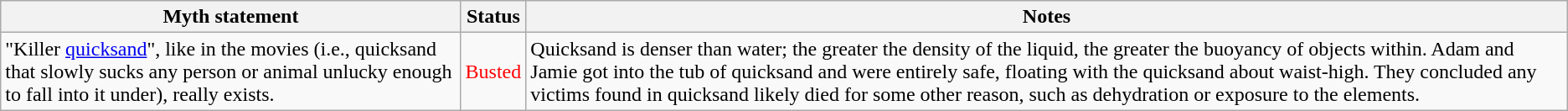<table class="wikitable plainrowheaders">
<tr>
<th>Myth statement</th>
<th>Status</th>
<th>Notes</th>
</tr>
<tr>
<td>"Killer <a href='#'>quicksand</a>", like in the movies (i.e., quicksand that slowly sucks any person or animal unlucky enough to fall into it under), really exists.</td>
<td style="color:red">Busted</td>
<td>Quicksand is denser than water; the greater the density of the liquid, the greater the buoyancy of objects within. Adam and Jamie got into the tub of quicksand and were entirely safe, floating with the quicksand about waist-high. They concluded any victims found in quicksand likely died for some other reason, such as dehydration or exposure to the elements.</td>
</tr>
</table>
